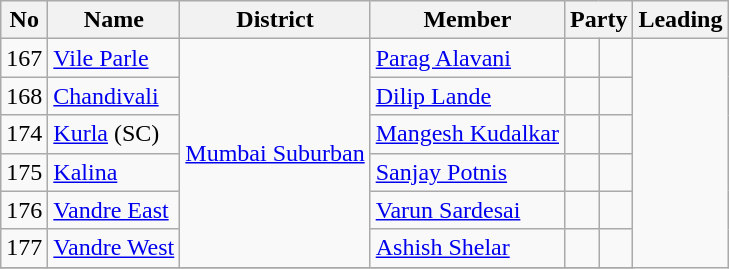<table class="wikitable">
<tr>
<th>No</th>
<th>Name</th>
<th>District</th>
<th>Member</th>
<th colspan="2">Party</th>
<th colspan=2>Leading<br></th>
</tr>
<tr>
<td>167</td>
<td><a href='#'>Vile Parle</a></td>
<td rowspan="6"><a href='#'>Mumbai Suburban</a></td>
<td><a href='#'>Parag Alavani</a></td>
<td></td>
<td></td>
</tr>
<tr>
<td>168</td>
<td><a href='#'>Chandivali</a></td>
<td><a href='#'>Dilip Lande</a></td>
<td></td>
<td></td>
</tr>
<tr>
<td>174</td>
<td><a href='#'>Kurla</a> (SC)</td>
<td><a href='#'>Mangesh Kudalkar</a></td>
<td></td>
<td></td>
</tr>
<tr>
<td>175</td>
<td><a href='#'>Kalina</a></td>
<td><a href='#'>Sanjay Potnis</a></td>
<td></td>
<td></td>
</tr>
<tr>
<td>176</td>
<td><a href='#'>Vandre East</a></td>
<td><a href='#'>Varun Sardesai</a></td>
<td></td>
<td></td>
</tr>
<tr>
<td>177</td>
<td><a href='#'>Vandre West</a></td>
<td><a href='#'>Ashish Shelar</a></td>
<td></td>
<td></td>
</tr>
<tr>
</tr>
</table>
